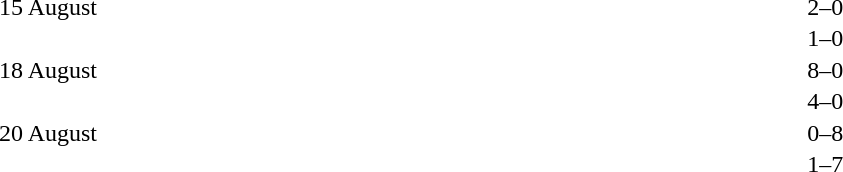<table cellspacing=1 width=70%>
<tr>
<th width=25%></th>
<th width=30%></th>
<th width=15%></th>
<th width=30%></th>
</tr>
<tr>
<td>15 August</td>
<td align=right></td>
<td align=center>2–0</td>
<td></td>
</tr>
<tr>
<td></td>
<td align=right></td>
<td align=center>1–0</td>
<td></td>
</tr>
<tr>
<td>18 August</td>
<td align=right></td>
<td align=center>8–0</td>
<td></td>
</tr>
<tr>
<td></td>
<td align=right></td>
<td align=center>4–0</td>
<td></td>
</tr>
<tr>
<td>20 August</td>
<td align=right></td>
<td align=center>0–8</td>
<td></td>
</tr>
<tr>
<td></td>
<td align=right></td>
<td align=center>1–7</td>
<td></td>
</tr>
</table>
